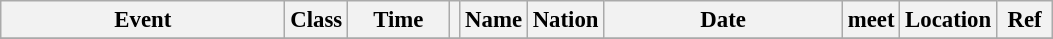<table class="wikitable" style="font-size: 95%;">
<tr>
<th style="width:12em">Event</th>
<th>Class</th>
<th style="width:4em" class="unsortable">Time</th>
<th class="unsortable"></th>
<th>Name</th>
<th>Nation</th>
<th style="width:10em">Date</th>
<th>meet</th>
<th>Location</th>
<th style="width:2em" class="unsortable">Ref</th>
</tr>
<tr>
</tr>
</table>
